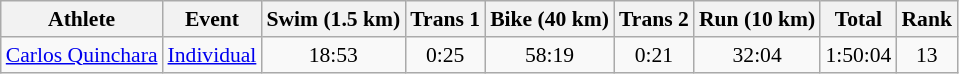<table class="wikitable" style="font-size:90%">
<tr>
<th>Athlete</th>
<th>Event</th>
<th>Swim (1.5 km)</th>
<th>Trans 1</th>
<th>Bike (40 km)</th>
<th>Trans 2</th>
<th>Run (10 km)</th>
<th>Total</th>
<th>Rank</th>
</tr>
<tr align=center>
<td><a href='#'>Carlos Quinchara</a></td>
<td><a href='#'>Individual</a></td>
<td>18:53</td>
<td>0:25</td>
<td>58:19</td>
<td>0:21</td>
<td>32:04</td>
<td>1:50:04</td>
<td>13</td>
</tr>
</table>
